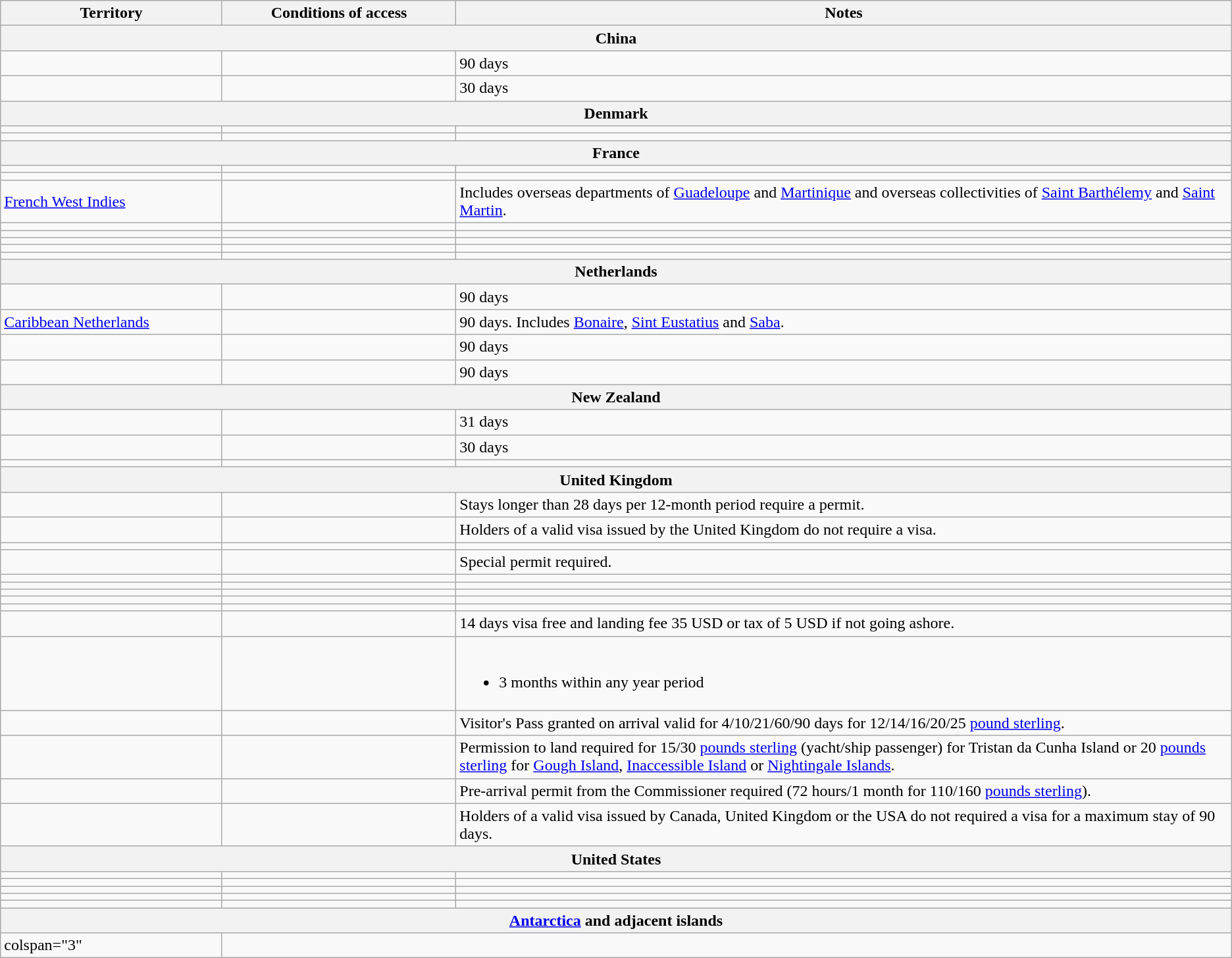<table class="wikitable" style="text-align: left; table-layout: fixed;">
<tr>
<th style="width:18%;">Territory</th>
<th style="width:19%;">Conditions of access</th>
<th>Notes</th>
</tr>
<tr>
<th colspan="3">China</th>
</tr>
<tr>
<td></td>
<td></td>
<td>90 days</td>
</tr>
<tr>
<td></td>
<td></td>
<td>30 days</td>
</tr>
<tr>
<th colspan="3">Denmark</th>
</tr>
<tr>
<td></td>
<td></td>
<td></td>
</tr>
<tr>
<td></td>
<td></td>
<td></td>
</tr>
<tr>
<th colspan="3">France</th>
</tr>
<tr>
<td></td>
<td></td>
<td></td>
</tr>
<tr>
<td></td>
<td></td>
<td></td>
</tr>
<tr>
<td> <a href='#'>French West Indies</a></td>
<td></td>
<td>Includes overseas departments of <a href='#'>Guadeloupe</a> and <a href='#'>Martinique</a> and overseas collectivities of <a href='#'>Saint Barthélemy</a> and <a href='#'>Saint Martin</a>.</td>
</tr>
<tr>
<td></td>
<td></td>
<td></td>
</tr>
<tr>
<td></td>
<td></td>
<td></td>
</tr>
<tr>
<td></td>
<td></td>
<td></td>
</tr>
<tr>
<td></td>
<td></td>
<td></td>
</tr>
<tr>
<td></td>
<td></td>
<td></td>
</tr>
<tr>
<th colspan="3">Netherlands</th>
</tr>
<tr>
<td></td>
<td></td>
<td>90 days</td>
</tr>
<tr>
<td> <a href='#'>Caribbean Netherlands</a></td>
<td></td>
<td>90 days. Includes <a href='#'>Bonaire</a>, <a href='#'>Sint Eustatius</a> and <a href='#'>Saba</a>.</td>
</tr>
<tr>
<td></td>
<td></td>
<td>90 days</td>
</tr>
<tr>
<td></td>
<td></td>
<td>90 days</td>
</tr>
<tr>
<th colspan="3">New Zealand</th>
</tr>
<tr>
<td></td>
<td></td>
<td>31 days</td>
</tr>
<tr>
<td></td>
<td></td>
<td>30 days</td>
</tr>
<tr>
<td></td>
<td></td>
<td></td>
</tr>
<tr>
<th colspan="3">United Kingdom</th>
</tr>
<tr>
<td></td>
<td></td>
<td>Stays longer than 28 days per 12-month period require a permit.</td>
</tr>
<tr>
<td></td>
<td></td>
<td>Holders of a valid visa issued by the United Kingdom do not require a visa.</td>
</tr>
<tr>
<td></td>
<td></td>
<td></td>
</tr>
<tr>
<td></td>
<td></td>
<td>Special permit required.</td>
</tr>
<tr>
<td></td>
<td></td>
<td></td>
</tr>
<tr>
<td></td>
<td></td>
<td></td>
</tr>
<tr>
<td></td>
<td></td>
<td></td>
</tr>
<tr>
<td></td>
<td></td>
<td></td>
</tr>
<tr>
<td></td>
<td></td>
<td></td>
</tr>
<tr>
<td></td>
<td></td>
<td>14 days visa free and landing fee 35 USD or tax of 5 USD if not going ashore.</td>
</tr>
<tr>
<td></td>
<td></td>
<td><br><ul><li>3 months within any year period</li></ul></td>
</tr>
<tr>
<td></td>
<td></td>
<td>Visitor's Pass granted on arrival valid for 4/10/21/60/90 days for 12/14/16/20/25 <a href='#'>pound sterling</a>.</td>
</tr>
<tr>
<td></td>
<td></td>
<td>Permission to land required for 15/30 <a href='#'>pounds sterling</a> (yacht/ship passenger) for Tristan da Cunha Island or 20 <a href='#'>pounds sterling</a> for <a href='#'>Gough Island</a>, <a href='#'>Inaccessible Island</a> or <a href='#'>Nightingale Islands</a>.</td>
</tr>
<tr>
<td></td>
<td></td>
<td>Pre-arrival permit from the Commissioner required (72 hours/1 month for 110/160 <a href='#'>pounds sterling</a>).</td>
</tr>
<tr>
<td></td>
<td></td>
<td>Holders of a valid visa issued by Canada, United Kingdom or the USA do not required a visa for a maximum stay of 90 days.</td>
</tr>
<tr>
<th colspan="3">United States</th>
</tr>
<tr>
<td></td>
<td></td>
<td></td>
</tr>
<tr>
<td></td>
<td></td>
<td></td>
</tr>
<tr>
<td></td>
<td></td>
<td></td>
</tr>
<tr>
<td></td>
<td></td>
<td></td>
</tr>
<tr>
<td></td>
<td></td>
<td></td>
</tr>
<tr>
<th colspan="3"><a href='#'>Antarctica</a> and adjacent islands</th>
</tr>
<tr>
<td>colspan="3" </td>
</tr>
</table>
